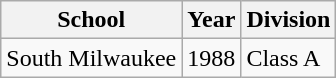<table class="wikitable">
<tr>
<th>School</th>
<th>Year</th>
<th>Division</th>
</tr>
<tr>
<td>South Milwaukee</td>
<td>1988</td>
<td>Class A</td>
</tr>
</table>
